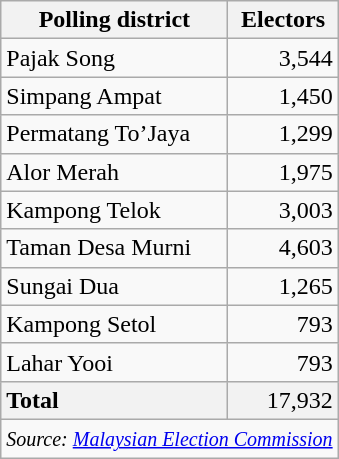<table class="wikitable sortable">
<tr>
<th>Polling district</th>
<th>Electors</th>
</tr>
<tr>
<td>Pajak Song</td>
<td align="right">3,544</td>
</tr>
<tr>
<td>Simpang Ampat</td>
<td align="right">1,450</td>
</tr>
<tr>
<td>Permatang To’Jaya</td>
<td align="right">1,299</td>
</tr>
<tr>
<td>Alor Merah</td>
<td align="right">1,975</td>
</tr>
<tr>
<td>Kampong Telok</td>
<td align="right">3,003</td>
</tr>
<tr>
<td>Taman Desa Murni</td>
<td align="right">4,603</td>
</tr>
<tr>
<td>Sungai Dua</td>
<td align="right">1,265</td>
</tr>
<tr>
<td>Kampong Setol</td>
<td align="right">793</td>
</tr>
<tr>
<td>Lahar Yooi</td>
<td align="right">793</td>
</tr>
<tr>
<td style="background: #f2f2f2"><strong>Total</strong></td>
<td style="background: #f2f2f2" align="right">17,932</td>
</tr>
<tr>
<td colspan="2"  align="right"><small><em>Source: <a href='#'>Malaysian Election Commission</a></em></small></td>
</tr>
</table>
